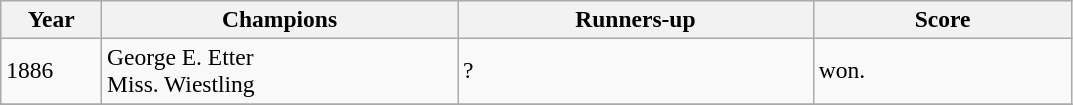<table class="wikitable" style="font-size:98%;">
<tr>
<th style="width:60px;">Year</th>
<th style="width:230px;">Champions</th>
<th style="width:230px;">Runners-up</th>
<th style="width:165px;">Score</th>
</tr>
<tr>
<td>1886</td>
<td> George E. Etter<br> Miss. Wiestling</td>
<td>?</td>
<td>won.</td>
</tr>
<tr>
</tr>
</table>
